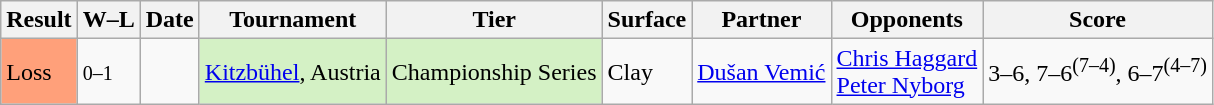<table class="sortable wikitable">
<tr>
<th>Result</th>
<th class="unsortable">W–L</th>
<th>Date</th>
<th>Tournament</th>
<th>Tier</th>
<th>Surface</th>
<th>Partner</th>
<th>Opponents</th>
<th class="unsortable">Score</th>
</tr>
<tr>
<td style="background:#ffa07a;">Loss</td>
<td><small>0–1</small></td>
<td><a href='#'></a></td>
<td style="background:#d4f1c5;"><a href='#'>Kitzbühel</a>, Austria</td>
<td style="background:#d4f1c5;">Championship Series</td>
<td>Clay</td>
<td> <a href='#'>Dušan Vemić</a></td>
<td> <a href='#'>Chris Haggard</a> <br>  <a href='#'>Peter Nyborg</a></td>
<td>3–6, 7–6<sup>(7–4)</sup>, 6–7<sup>(4–7)</sup></td>
</tr>
</table>
